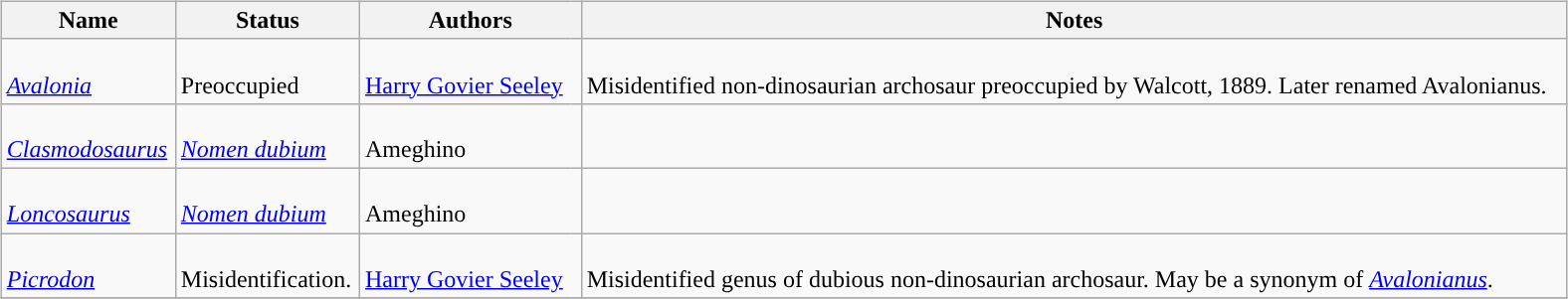<table border="0" style="background:transparent;" style="width: 100%;">
<tr>
<th width="90%"></th>
<th width="5%"></th>
<th width="5%"></th>
</tr>
<tr>
<td style="border:0px" valign="top"><br><table class="wikitable sortable" align="center" width="100%">
<tr>
<th>Name</th>
<th>Status</th>
<th colspan="2">Authors</th>
<th>Notes</th>
</tr>
<tr>
<td><br><em><a href='#'>Avalonia</a></em></td>
<td><br>Preoccupied</td>
<td style="border-right:0px" valign="top"><br><a href='#'>Harry Govier Seeley</a></td>
<td style="border-left:0px" valign="top"></td>
<td><br>Misidentified non-dinosaurian archosaur preoccupied by Walcott, 1889. Later renamed Avalonianus.</td>
</tr>
<tr>
<td><br><em><a href='#'>Clasmodosaurus</a></em></td>
<td><br><em><a href='#'>Nomen dubium</a></em></td>
<td style="border-right:0px" valign="top"><br>Ameghino</td>
<td style="border-left:0px" valign="top"></td>
<td></td>
</tr>
<tr>
<td><br><em><a href='#'>Loncosaurus</a></em></td>
<td><br><em><a href='#'>Nomen dubium</a></em></td>
<td style="border-right:0px" valign="top"><br>Ameghino</td>
<td style="border-left:0px" valign="top"></td>
<td></td>
</tr>
<tr>
<td><br><em><a href='#'>Picrodon</a></em></td>
<td><br>Misidentification.</td>
<td style="border-right:0px" valign="top"><br><a href='#'>Harry Govier Seeley</a></td>
<td style="border-left:0px" valign="top"></td>
<td><br>Misidentified genus of dubious non-dinosaurian archosaur. May be a synonym of <em><a href='#'>Avalonianus</a></em>.</td>
</tr>
<tr>
</tr>
</table>
</td>
<td style="border:0px" valign="top"></td>
<td style="border:0px" valign="top"><br><table border="0" style= height:"100%" align="right" style="background:transparent;">
<tr style="height:1px">
<td></td>
</tr>
<tr style="height:30px">
<td></td>
</tr>
</table>
</td>
</tr>
<tr>
</tr>
</table>
